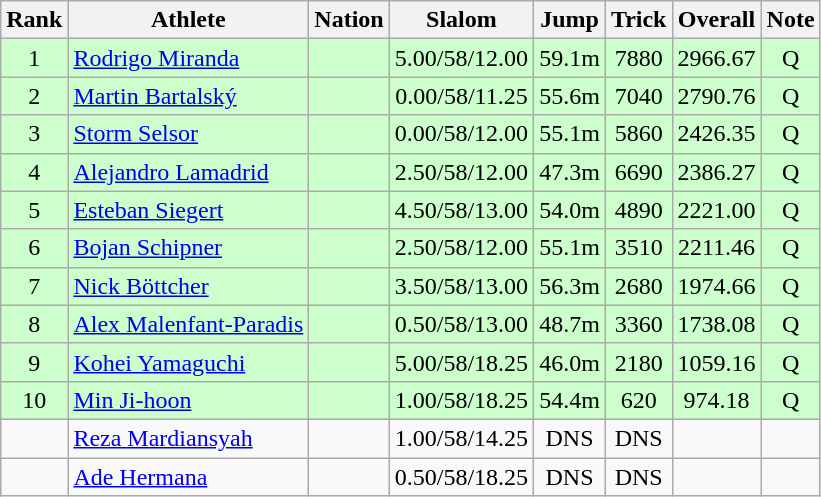<table class="wikitable sortable" style="text-align:center">
<tr>
<th>Rank</th>
<th>Athlete</th>
<th>Nation</th>
<th>Slalom</th>
<th>Jump</th>
<th>Trick</th>
<th>Overall</th>
<th>Note</th>
</tr>
<tr bgcolor=ccffcc>
<td>1</td>
<td align=left><a href='#'>Rodrigo Miranda</a></td>
<td align=left></td>
<td>5.00/58/12.00</td>
<td>59.1m</td>
<td>7880</td>
<td>2966.67</td>
<td>Q</td>
</tr>
<tr bgcolor=ccffcc>
<td>2</td>
<td align=left><a href='#'>Martin Bartalský</a></td>
<td align=left></td>
<td>0.00/58/11.25</td>
<td>55.6m</td>
<td>7040</td>
<td>2790.76</td>
<td>Q</td>
</tr>
<tr bgcolor=ccffcc>
<td>3</td>
<td align=left><a href='#'>Storm Selsor</a></td>
<td align=left></td>
<td>0.00/58/12.00</td>
<td>55.1m</td>
<td>5860</td>
<td>2426.35</td>
<td>Q</td>
</tr>
<tr bgcolor=ccffcc>
<td>4</td>
<td align=left><a href='#'>Alejandro Lamadrid</a></td>
<td align=left></td>
<td>2.50/58/12.00</td>
<td>47.3m</td>
<td>6690</td>
<td>2386.27</td>
<td>Q</td>
</tr>
<tr bgcolor=ccffcc>
<td>5</td>
<td align=left><a href='#'>Esteban Siegert</a></td>
<td align=left></td>
<td>4.50/58/13.00</td>
<td>54.0m</td>
<td>4890</td>
<td>2221.00</td>
<td>Q</td>
</tr>
<tr bgcolor=ccffcc>
<td>6</td>
<td align=left><a href='#'>Bojan Schipner</a></td>
<td align=left></td>
<td>2.50/58/12.00</td>
<td>55.1m</td>
<td>3510</td>
<td>2211.46</td>
<td>Q</td>
</tr>
<tr bgcolor=ccffcc>
<td>7</td>
<td align=left><a href='#'>Nick Böttcher</a></td>
<td align=left></td>
<td>3.50/58/13.00</td>
<td>56.3m</td>
<td>2680</td>
<td>1974.66</td>
<td>Q</td>
</tr>
<tr bgcolor=ccffcc>
<td>8</td>
<td align=left><a href='#'>Alex Malenfant-Paradis</a></td>
<td align=left></td>
<td>0.50/58/13.00</td>
<td>48.7m</td>
<td>3360</td>
<td>1738.08</td>
<td>Q</td>
</tr>
<tr bgcolor=ccffcc>
<td>9</td>
<td align=left><a href='#'>Kohei Yamaguchi</a></td>
<td align=left></td>
<td>5.00/58/18.25</td>
<td>46.0m</td>
<td>2180</td>
<td>1059.16</td>
<td>Q</td>
</tr>
<tr bgcolor=ccffcc>
<td>10</td>
<td align=left><a href='#'>Min Ji-hoon</a></td>
<td align=left></td>
<td>1.00/58/18.25</td>
<td>54.4m</td>
<td>620</td>
<td>974.18</td>
<td>Q</td>
</tr>
<tr>
<td></td>
<td align=left><a href='#'>Reza Mardiansyah</a></td>
<td align=left></td>
<td>1.00/58/14.25</td>
<td>DNS</td>
<td>DNS</td>
<td></td>
<td></td>
</tr>
<tr>
<td></td>
<td align=left><a href='#'>Ade Hermana</a></td>
<td align=left></td>
<td>0.50/58/18.25</td>
<td>DNS</td>
<td>DNS</td>
<td></td>
<td></td>
</tr>
</table>
